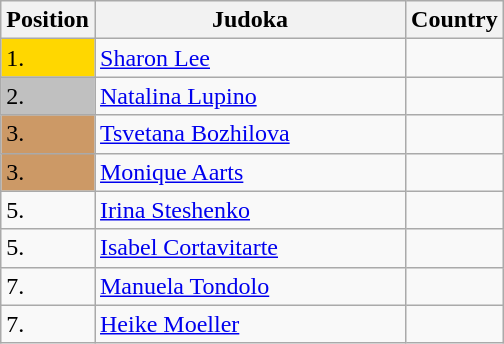<table class=wikitable>
<tr>
<th width=10>Position</th>
<th width=200>Judoka</th>
<th width=10>Country</th>
</tr>
<tr>
<td bgcolor=gold>1.</td>
<td><a href='#'>Sharon Lee</a></td>
<td></td>
</tr>
<tr>
<td bgcolor=silver>2.</td>
<td><a href='#'>Natalina Lupino</a></td>
<td></td>
</tr>
<tr>
<td bgcolor=CC9966>3.</td>
<td><a href='#'>Tsvetana Bozhilova</a></td>
<td></td>
</tr>
<tr>
<td bgcolor=CC9966>3.</td>
<td><a href='#'>Monique Aarts</a></td>
<td></td>
</tr>
<tr>
<td>5.</td>
<td><a href='#'>Irina Steshenko</a></td>
<td></td>
</tr>
<tr>
<td>5.</td>
<td><a href='#'>Isabel Cortavitarte</a></td>
<td></td>
</tr>
<tr>
<td>7.</td>
<td><a href='#'>Manuela Tondolo</a></td>
<td></td>
</tr>
<tr>
<td>7.</td>
<td><a href='#'>Heike Moeller</a></td>
<td></td>
</tr>
</table>
